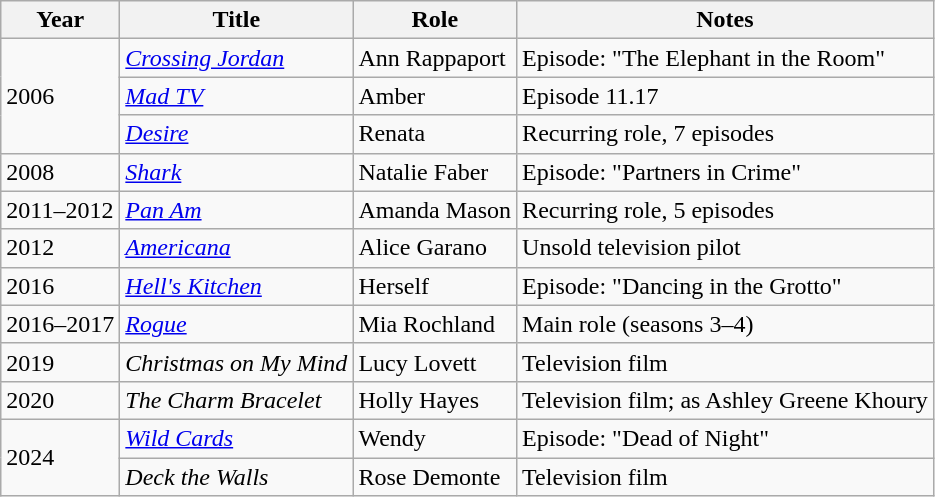<table class="wikitable sortable">
<tr>
<th>Year</th>
<th>Title</th>
<th>Role</th>
<th class="unsortable">Notes</th>
</tr>
<tr>
<td rowspan="3">2006</td>
<td><em><a href='#'>Crossing Jordan</a></em></td>
<td>Ann Rappaport</td>
<td>Episode: "The Elephant in the Room"</td>
</tr>
<tr>
<td><em><a href='#'>Mad TV</a></em></td>
<td>Amber</td>
<td>Episode 11.17</td>
</tr>
<tr>
<td><em><a href='#'>Desire</a></em></td>
<td>Renata</td>
<td>Recurring role, 7 episodes</td>
</tr>
<tr>
<td>2008</td>
<td><em><a href='#'>Shark</a></em></td>
<td>Natalie Faber</td>
<td>Episode: "Partners in Crime"</td>
</tr>
<tr>
<td>2011–2012</td>
<td><em><a href='#'>Pan Am</a></em></td>
<td>Amanda Mason</td>
<td>Recurring role, 5 episodes</td>
</tr>
<tr>
<td>2012</td>
<td><em><a href='#'>Americana</a></em></td>
<td>Alice Garano</td>
<td>Unsold television pilot</td>
</tr>
<tr>
<td>2016</td>
<td><em><a href='#'>Hell's Kitchen</a></em></td>
<td>Herself</td>
<td>Episode: "Dancing in the Grotto"</td>
</tr>
<tr>
<td>2016–2017</td>
<td><em><a href='#'>Rogue</a></em></td>
<td>Mia Rochland</td>
<td>Main role (seasons 3–4)</td>
</tr>
<tr>
<td>2019</td>
<td><em>Christmas on My Mind</em></td>
<td>Lucy Lovett</td>
<td>Television film</td>
</tr>
<tr>
<td>2020</td>
<td><em>The Charm Bracelet</em></td>
<td>Holly Hayes</td>
<td>Television film; as Ashley Greene Khoury</td>
</tr>
<tr>
<td rowspan="2">2024</td>
<td><em><a href='#'>Wild Cards</a></em></td>
<td>Wendy</td>
<td>Episode: "Dead of Night"</td>
</tr>
<tr>
<td><em>Deck the Walls</em></td>
<td>Rose Demonte</td>
<td>Television film</td>
</tr>
</table>
